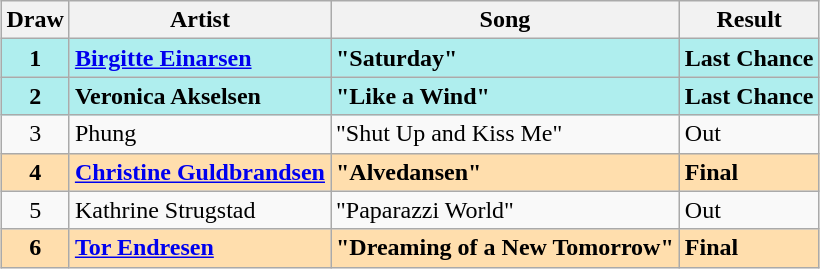<table class="sortable wikitable" style="margin: 1em auto 1em auto; text-align:center;">
<tr>
<th>Draw</th>
<th>Artist</th>
<th>Song</th>
<th>Result</th>
</tr>
<tr style="font-weight:bold; background:paleturquoise;">
<td>1</td>
<td style="text-align:left;"><a href='#'>Birgitte Einarsen</a></td>
<td style="text-align:left;">"Saturday"</td>
<td style="text-align:left;">Last Chance</td>
</tr>
<tr style="font-weight:bold; background:paleturquoise;">
<td>2</td>
<td style="text-align:left;">Veronica Akselsen</td>
<td style="text-align:left;">"Like a Wind"</td>
<td style="text-align:left;">Last Chance</td>
</tr>
<tr>
<td>3</td>
<td style="text-align:left;">Phung</td>
<td style="text-align:left;">"Shut Up and Kiss Me"</td>
<td style="text-align:left;">Out</td>
</tr>
<tr style="font-weight:bold; background:navajowhite;">
<td>4</td>
<td style="text-align:left;"><a href='#'>Christine Guldbrandsen</a></td>
<td style="text-align:left;">"Alvedansen"</td>
<td style="text-align:left;">Final</td>
</tr>
<tr>
<td>5</td>
<td style="text-align:left;">Kathrine Strugstad</td>
<td style="text-align:left;">"Paparazzi World"</td>
<td style="text-align:left;">Out</td>
</tr>
<tr style="font-weight:bold; background:navajowhite;">
<td>6</td>
<td style="text-align:left;"><a href='#'>Tor Endresen</a></td>
<td style="text-align:left;">"Dreaming of a New Tomorrow"</td>
<td style="text-align:left;">Final</td>
</tr>
</table>
